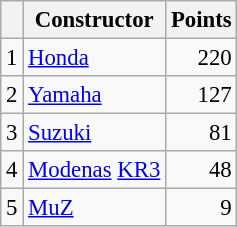<table class="wikitable" style="font-size: 95%;">
<tr>
<th></th>
<th>Constructor</th>
<th>Points</th>
</tr>
<tr>
<td align=center>1</td>
<td> <a href='#'>Honda</a></td>
<td align=right>220</td>
</tr>
<tr>
<td align=center>2</td>
<td> <a href='#'>Yamaha</a></td>
<td align=right>127</td>
</tr>
<tr>
<td align=center>3</td>
<td> <a href='#'>Suzuki</a></td>
<td align=right>81</td>
</tr>
<tr>
<td align=center>4</td>
<td> <a href='#'>Modenas</a> <a href='#'>KR3</a></td>
<td align=right>48</td>
</tr>
<tr>
<td align=center>5</td>
<td> <a href='#'>MuZ</a></td>
<td align=right>9</td>
</tr>
</table>
